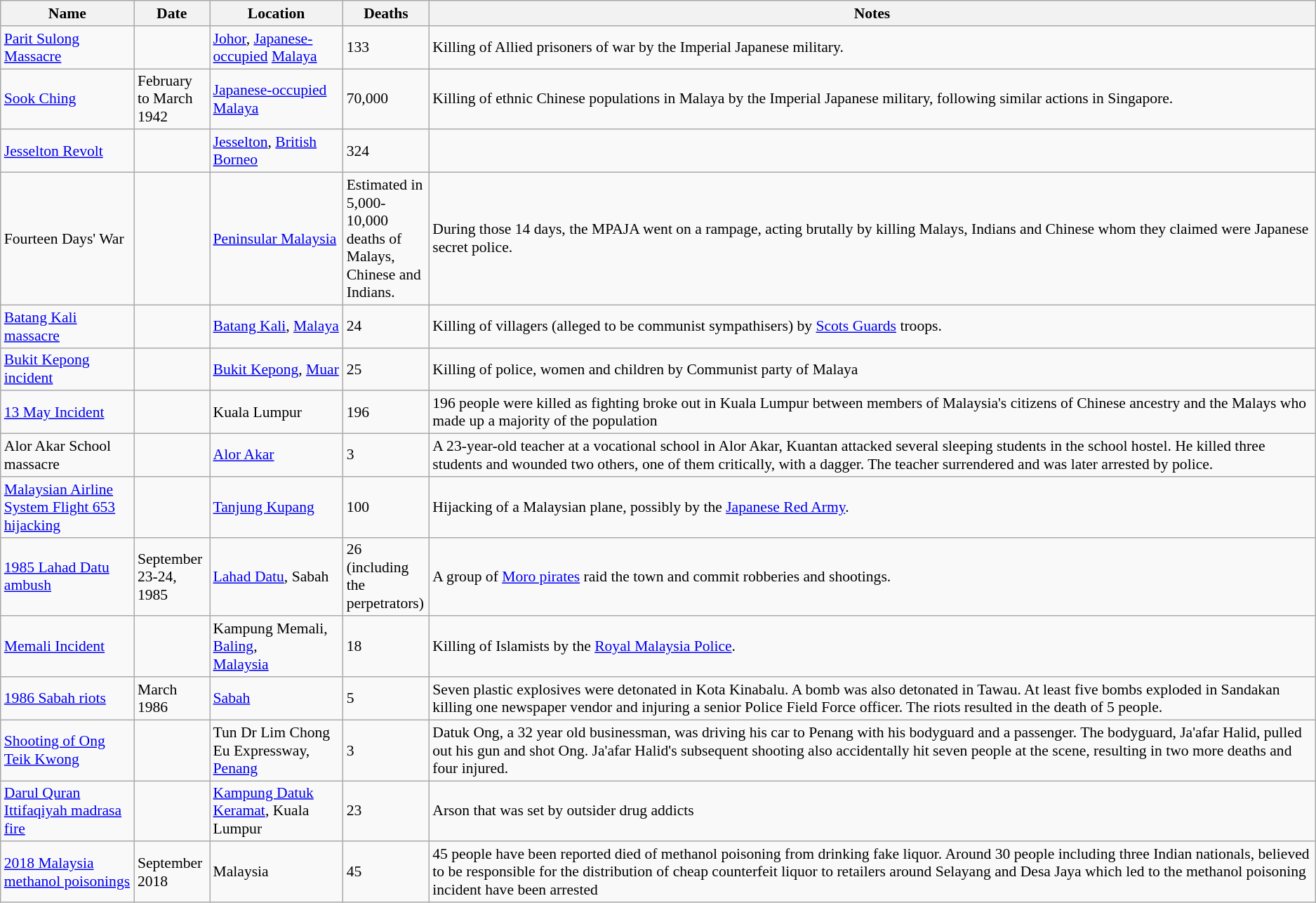<table class="sortable wikitable" style="font-size:90%;">
<tr>
<th style="width:120px;">Name</th>
<th style="width:65px;">Date</th>
<th style="width:120px;">Location</th>
<th style="width:75px;">Deaths</th>
<th class="unsortable">Notes</th>
</tr>
<tr>
<td><a href='#'>Parit Sulong Massacre</a></td>
<td></td>
<td><a href='#'>Johor</a>, <a href='#'>Japanese-occupied</a> <a href='#'>Malaya</a></td>
<td>133</td>
<td>Killing of Allied prisoners of war by the Imperial Japanese military.</td>
</tr>
<tr>
<td><a href='#'>Sook Ching</a></td>
<td>February to March 1942</td>
<td><a href='#'>Japanese-occupied</a> <a href='#'>Malaya</a></td>
<td>70,000</td>
<td>Killing of ethnic Chinese populations in Malaya by the Imperial Japanese military, following similar actions in Singapore.</td>
</tr>
<tr>
<td><a href='#'>Jesselton Revolt</a></td>
<td></td>
<td><a href='#'>Jesselton</a>, <a href='#'>British Borneo</a></td>
<td>324</td>
<td></td>
</tr>
<tr>
<td>Fourteen Days' War</td>
<td></td>
<td><a href='#'>Peninsular Malaysia</a></td>
<td>Estimated in 5,000-10,000 deaths of Malays, Chinese and Indians.</td>
<td>During those 14 days, the MPAJA went on a rampage, acting brutally by killing Malays, Indians and Chinese whom they claimed were Japanese secret police.</td>
</tr>
<tr>
<td><a href='#'>Batang Kali massacre</a></td>
<td></td>
<td><a href='#'>Batang Kali</a>, <a href='#'>Malaya</a></td>
<td>24</td>
<td>Killing of villagers (alleged to be communist sympathisers) by <a href='#'>Scots Guards</a> troops.</td>
</tr>
<tr>
<td><a href='#'>Bukit Kepong incident</a></td>
<td></td>
<td><a href='#'>Bukit Kepong</a>, <a href='#'>Muar</a></td>
<td>25</td>
<td>Killing of police, women and children by Communist party of Malaya</td>
</tr>
<tr>
<td><a href='#'>13 May Incident</a></td>
<td></td>
<td>Kuala Lumpur</td>
<td>196</td>
<td>196 people were killed as fighting broke out in Kuala Lumpur between members of Malaysia's citizens of Chinese ancestry and the Malays who made up a majority of the population</td>
</tr>
<tr>
<td>Alor Akar School massacre</td>
<td></td>
<td><a href='#'>Alor Akar</a></td>
<td>3</td>
<td>A 23-year-old teacher at a vocational school in Alor Akar, Kuantan attacked several sleeping students in the school hostel. He killed three students and wounded two others, one of them critically, with a dagger. The teacher surrendered and was later arrested by police.</td>
</tr>
<tr>
<td><a href='#'>Malaysian Airline System Flight 653 hijacking</a></td>
<td></td>
<td><a href='#'>Tanjung Kupang</a></td>
<td>100</td>
<td>Hijacking of a Malaysian plane, possibly by the <a href='#'>Japanese Red Army</a>.</td>
</tr>
<tr>
<td><a href='#'>1985 Lahad Datu ambush</a></td>
<td>September 23-24, 1985</td>
<td><a href='#'>Lahad Datu</a>, Sabah</td>
<td>26 (including the perpetrators)</td>
<td>A group of <a href='#'>Moro pirates</a> raid the town and commit robberies and shootings.</td>
</tr>
<tr>
<td><a href='#'>Memali Incident</a></td>
<td></td>
<td>Kampung Memali, <a href='#'>Baling</a>, <br><a href='#'>Malaysia</a></td>
<td>18</td>
<td>Killing of Islamists by the <a href='#'>Royal Malaysia Police</a>.</td>
</tr>
<tr>
<td><a href='#'>1986 Sabah riots</a></td>
<td>March 1986</td>
<td><a href='#'>Sabah</a></td>
<td>5</td>
<td>Seven plastic explosives were detonated in Kota Kinabalu. A bomb was also detonated in Tawau. At least five bombs exploded in Sandakan killing one newspaper vendor and injuring a senior Police Field Force officer. The riots resulted in the death of 5 people.</td>
</tr>
<tr>
<td><a href='#'>Shooting of Ong Teik Kwong</a></td>
<td></td>
<td>Tun Dr Lim Chong Eu Expressway, <a href='#'>Penang</a></td>
<td>3</td>
<td>Datuk Ong, a 32 year old businessman, was driving his car to Penang with his bodyguard and a passenger. The bodyguard, Ja'afar Halid, pulled out his gun and shot Ong. Ja'afar Halid's subsequent shooting also accidentally hit seven people at the scene, resulting in two more deaths and four injured.</td>
</tr>
<tr>
<td><a href='#'>Darul Quran Ittifaqiyah madrasa fire</a></td>
<td></td>
<td><a href='#'>Kampung Datuk Keramat</a>, Kuala Lumpur</td>
<td>23</td>
<td>Arson that was set by outsider drug addicts</td>
</tr>
<tr>
<td><a href='#'>2018 Malaysia methanol poisonings</a></td>
<td>September 2018</td>
<td>Malaysia</td>
<td>45</td>
<td>45 people have been reported died of methanol poisoning from drinking fake liquor. Around 30 people including three Indian nationals, believed to be responsible for the distribution of cheap counterfeit liquor to retailers around Selayang and Desa Jaya which led to the methanol poisoning incident have been arrested</td>
</tr>
</table>
